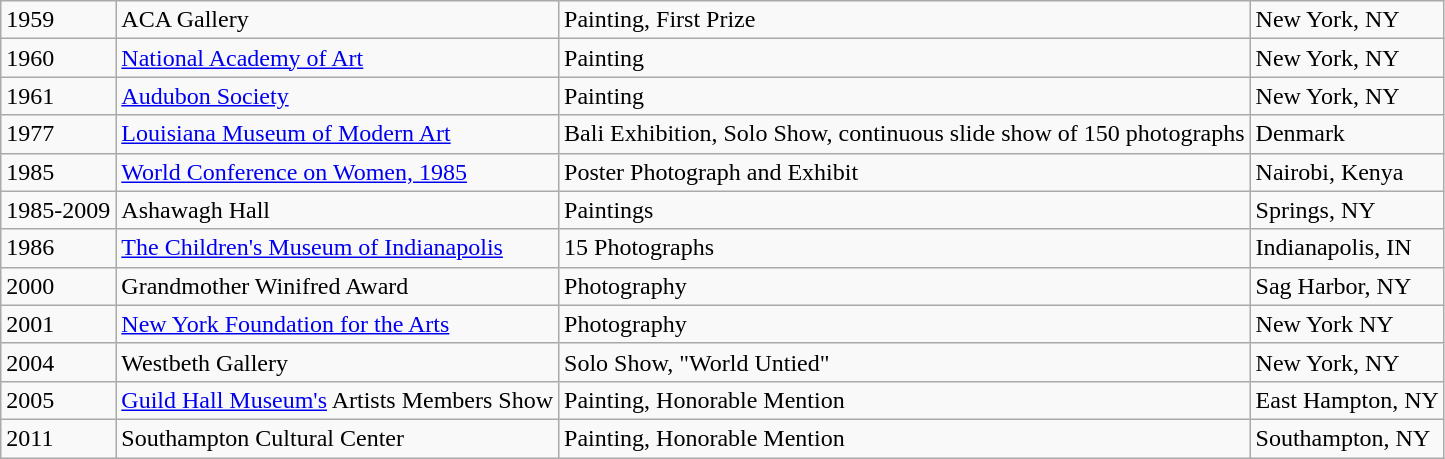<table class="wikitable sortable">
<tr>
<td>1959</td>
<td>ACA Gallery</td>
<td>Painting, First Prize</td>
<td>New York, NY</td>
</tr>
<tr>
<td>1960</td>
<td><a href='#'>National Academy of Art</a></td>
<td>Painting</td>
<td>New York, NY</td>
</tr>
<tr>
<td>1961</td>
<td><a href='#'>Audubon Society</a></td>
<td>Painting</td>
<td>New York, NY</td>
</tr>
<tr>
<td>1977</td>
<td><a href='#'>Louisiana Museum of Modern Art</a></td>
<td>Bali Exhibition, Solo Show, continuous slide show of 150 photographs</td>
<td>Denmark</td>
</tr>
<tr>
<td>1985</td>
<td><a href='#'>World Conference on Women, 1985</a></td>
<td>Poster Photograph and Exhibit</td>
<td>Nairobi, Kenya</td>
</tr>
<tr>
<td>1985-2009</td>
<td>Ashawagh Hall</td>
<td>Paintings</td>
<td>Springs, NY</td>
</tr>
<tr>
<td>1986</td>
<td><a href='#'>The Children's Museum of Indianapolis</a></td>
<td>15 Photographs</td>
<td>Indianapolis, IN</td>
</tr>
<tr>
<td>2000</td>
<td>Grandmother Winifred Award</td>
<td>Photography</td>
<td>Sag Harbor, NY</td>
</tr>
<tr>
<td>2001</td>
<td><a href='#'>New York Foundation for the Arts</a></td>
<td>Photography</td>
<td>New York NY</td>
</tr>
<tr>
<td>2004</td>
<td>Westbeth  Gallery</td>
<td>Solo Show, "World Untied"</td>
<td>New York, NY</td>
</tr>
<tr>
<td>2005</td>
<td><a href='#'>Guild Hall Museum's</a> Artists Members Show</td>
<td>Painting, Honorable Mention</td>
<td>East Hampton, NY</td>
</tr>
<tr>
<td>2011</td>
<td>Southampton Cultural Center</td>
<td>Painting, Honorable Mention</td>
<td>Southampton, NY</td>
</tr>
</table>
